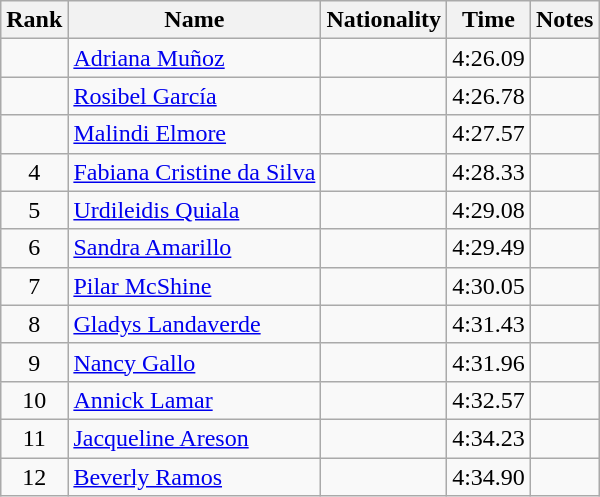<table class="wikitable sortable" style="text-align:center">
<tr>
<th>Rank</th>
<th>Name</th>
<th>Nationality</th>
<th>Time</th>
<th>Notes</th>
</tr>
<tr>
<td></td>
<td align=left><a href='#'>Adriana Muñoz</a></td>
<td align=left></td>
<td>4:26.09</td>
<td></td>
</tr>
<tr>
<td></td>
<td align=left><a href='#'>Rosibel García</a></td>
<td align=left></td>
<td>4:26.78</td>
<td></td>
</tr>
<tr>
<td></td>
<td align=left><a href='#'>Malindi Elmore</a></td>
<td align=left></td>
<td>4:27.57</td>
<td></td>
</tr>
<tr>
<td>4</td>
<td align=left><a href='#'>Fabiana Cristine da Silva</a></td>
<td align=left></td>
<td>4:28.33</td>
<td></td>
</tr>
<tr>
<td>5</td>
<td align=left><a href='#'>Urdileidis Quiala</a></td>
<td align=left></td>
<td>4:29.08</td>
<td></td>
</tr>
<tr>
<td>6</td>
<td align=left><a href='#'>Sandra Amarillo</a></td>
<td align=left></td>
<td>4:29.49</td>
<td></td>
</tr>
<tr>
<td>7</td>
<td align=left><a href='#'>Pilar McShine</a></td>
<td align=left></td>
<td>4:30.05</td>
<td></td>
</tr>
<tr>
<td>8</td>
<td align=left><a href='#'>Gladys Landaverde</a></td>
<td align=left></td>
<td>4:31.43</td>
<td></td>
</tr>
<tr>
<td>9</td>
<td align=left><a href='#'>Nancy Gallo</a></td>
<td align=left></td>
<td>4:31.96</td>
<td></td>
</tr>
<tr>
<td>10</td>
<td align=left><a href='#'>Annick Lamar</a></td>
<td align=left></td>
<td>4:32.57</td>
<td></td>
</tr>
<tr>
<td>11</td>
<td align=left><a href='#'>Jacqueline Areson</a></td>
<td align=left></td>
<td>4:34.23</td>
<td></td>
</tr>
<tr>
<td>12</td>
<td align=left><a href='#'>Beverly Ramos</a></td>
<td align=left></td>
<td>4:34.90</td>
<td></td>
</tr>
</table>
